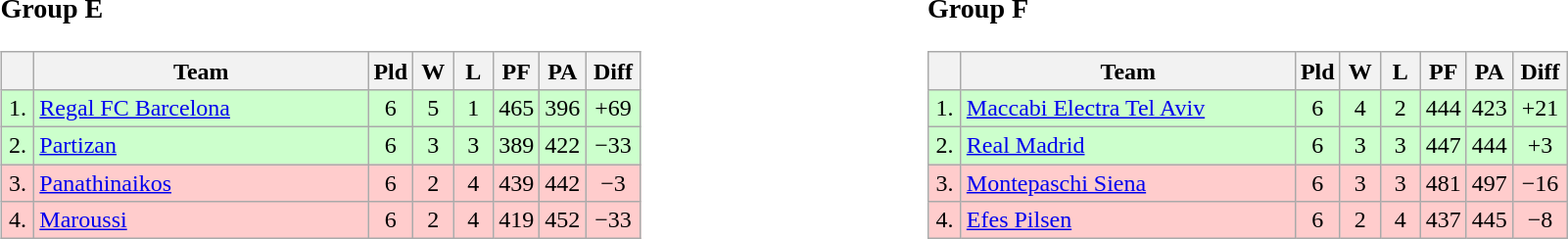<table>
<tr>
<td style="vertical-align:top; width:33%;"><br><h3>Group E</h3><table class="wikitable" style="text-align:center">
<tr>
<th width=15></th>
<th width=220>Team</th>
<th width=20>Pld</th>
<th width=20>W</th>
<th width=20>L</th>
<th width=20>PF</th>
<th width=20>PA</th>
<th width=30>Diff</th>
</tr>
<tr style="background: #ccffcc;">
<td>1.</td>
<td align=left>  <a href='#'>Regal FC Barcelona</a></td>
<td>6</td>
<td>5</td>
<td>1</td>
<td>465</td>
<td>396</td>
<td>+69</td>
</tr>
<tr style="background: #ccffcc;">
<td>2.</td>
<td align=left>  <a href='#'>Partizan</a></td>
<td>6</td>
<td>3</td>
<td>3</td>
<td>389</td>
<td>422</td>
<td>−33</td>
</tr>
<tr style="background: #ffcccc;">
<td>3.</td>
<td align=left>  <a href='#'>Panathinaikos</a></td>
<td>6</td>
<td>2</td>
<td>4</td>
<td>439</td>
<td>442</td>
<td>−3</td>
</tr>
<tr style="background: #ffcccc;">
<td>4.</td>
<td align=left> <a href='#'>Maroussi</a></td>
<td>6</td>
<td>2</td>
<td>4</td>
<td>419</td>
<td>452</td>
<td>−33</td>
</tr>
</table>
</td>
<td style="vertical-align:top; width:33%;"><br><h3>Group F</h3><table class="wikitable" style="text-align:center">
<tr>
<th width=15></th>
<th width=220>Team</th>
<th width=20>Pld</th>
<th width=20>W</th>
<th width=20>L</th>
<th width=20>PF</th>
<th width=20>PA</th>
<th width=30>Diff</th>
</tr>
<tr style="background: #ccffcc;">
<td>1.</td>
<td align=left> <a href='#'>Maccabi Electra Tel Aviv</a></td>
<td>6</td>
<td>4</td>
<td>2</td>
<td>444</td>
<td>423</td>
<td>+21</td>
</tr>
<tr style="background: #ccffcc;">
<td>2.</td>
<td align=left> <a href='#'>Real Madrid</a></td>
<td>6</td>
<td>3</td>
<td>3</td>
<td>447</td>
<td>444</td>
<td>+3</td>
</tr>
<tr style="background: #ffcccc;">
<td>3.</td>
<td align=left> <a href='#'>Montepaschi Siena</a></td>
<td>6</td>
<td>3</td>
<td>3</td>
<td>481</td>
<td>497</td>
<td>−16</td>
</tr>
<tr style="background: #ffcccc;">
<td>4.</td>
<td align=left> <a href='#'>Efes Pilsen</a></td>
<td>6</td>
<td>2</td>
<td>4</td>
<td>437</td>
<td>445</td>
<td>−8</td>
</tr>
</table>
</td>
</tr>
</table>
